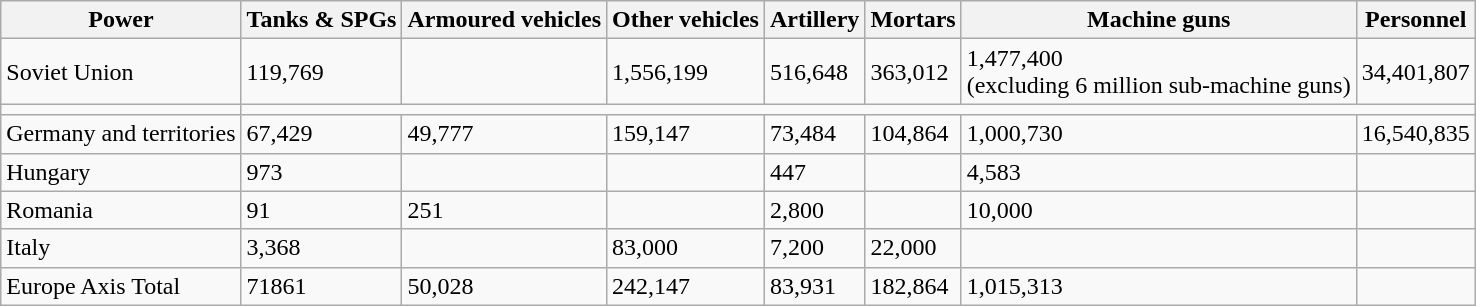<table class="wikitable">
<tr>
<th>Power</th>
<th>Tanks & SPGs</th>
<th>Armoured vehicles</th>
<th>Other vehicles</th>
<th>Artillery</th>
<th>Mortars</th>
<th>Machine guns</th>
<th>Personnel</th>
</tr>
<tr>
<td>Soviet Union</td>
<td>119,769</td>
<td></td>
<td>1,556,199</td>
<td>516,648</td>
<td>363,012</td>
<td>1,477,400<br>(excluding 6 million
sub-machine guns)</td>
<td>34,401,807</td>
</tr>
<tr>
<td></td>
</tr>
<tr>
<td>Germany and territories</td>
<td>67,429</td>
<td>49,777</td>
<td>159,147</td>
<td>73,484</td>
<td>104,864</td>
<td>1,000,730</td>
<td>16,540,835</td>
</tr>
<tr>
<td>Hungary</td>
<td>973</td>
<td></td>
<td></td>
<td>447</td>
<td></td>
<td>4,583</td>
<td></td>
</tr>
<tr>
<td>Romania</td>
<td>91</td>
<td>251</td>
<td></td>
<td>2,800</td>
<td></td>
<td>10,000</td>
<td></td>
</tr>
<tr>
<td>Italy</td>
<td>3,368</td>
<td></td>
<td>83,000</td>
<td>7,200</td>
<td>22,000</td>
<td></td>
<td></td>
</tr>
<tr>
<td>Europe Axis Total</td>
<td>71861</td>
<td>50,028</td>
<td>242,147</td>
<td>83,931</td>
<td>182,864</td>
<td>1,015,313</td>
<td></td>
</tr>
</table>
